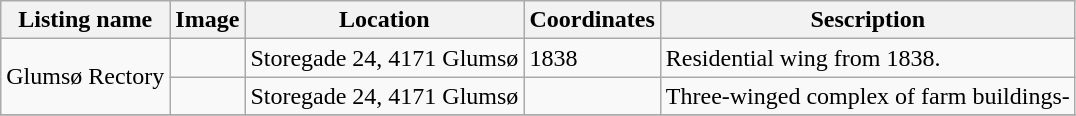<table class="wikitable sortable">
<tr>
<th>Listing name</th>
<th>Image</th>
<th>Location</th>
<th>Coordinates</th>
<th>Sescription</th>
</tr>
<tr>
<td rowspan="2">Glumsø Rectory</td>
<td></td>
<td>Storegade 24, 4171 Glumsø</td>
<td>1838</td>
<td>Residential wing from 1838.</td>
</tr>
<tr>
<td></td>
<td>Storegade 24, 4171 Glumsø</td>
<td></td>
<td>Three-winged complex of farm buildings-</td>
</tr>
<tr>
</tr>
</table>
